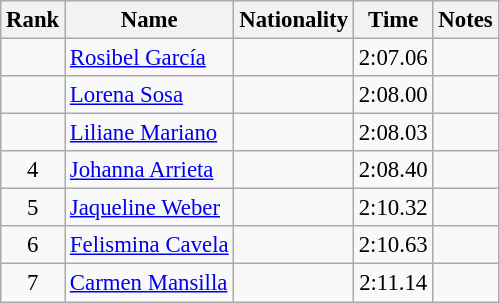<table class="wikitable sortable" style="text-align:center;font-size:95%">
<tr>
<th>Rank</th>
<th>Name</th>
<th>Nationality</th>
<th>Time</th>
<th>Notes</th>
</tr>
<tr>
<td></td>
<td align=left><a href='#'>Rosibel García</a></td>
<td align=left></td>
<td>2:07.06</td>
<td></td>
</tr>
<tr>
<td></td>
<td align=left><a href='#'>Lorena Sosa</a></td>
<td align=left></td>
<td>2:08.00</td>
<td></td>
</tr>
<tr>
<td></td>
<td align=left><a href='#'>Liliane Mariano</a></td>
<td align=left></td>
<td>2:08.03</td>
<td></td>
</tr>
<tr>
<td>4</td>
<td align=left><a href='#'>Johanna Arrieta</a></td>
<td align=left></td>
<td>2:08.40</td>
<td></td>
</tr>
<tr>
<td>5</td>
<td align=left><a href='#'>Jaqueline Weber</a></td>
<td align=left></td>
<td>2:10.32</td>
<td></td>
</tr>
<tr>
<td>6</td>
<td align=left><a href='#'>Felismina Cavela</a></td>
<td align=left></td>
<td>2:10.63</td>
<td></td>
</tr>
<tr>
<td>7</td>
<td align=left><a href='#'>Carmen Mansilla</a></td>
<td align=left></td>
<td>2:11.14</td>
<td></td>
</tr>
</table>
